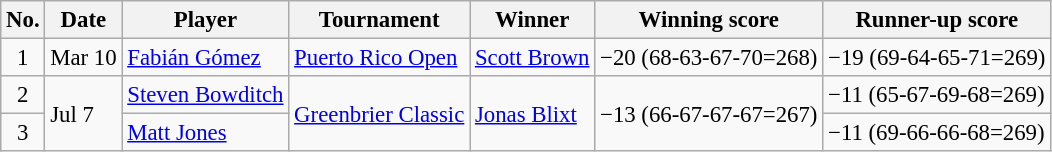<table class="wikitable" style="font-size:95%;">
<tr>
<th>No.</th>
<th>Date</th>
<th>Player</th>
<th>Tournament</th>
<th>Winner</th>
<th>Winning score</th>
<th>Runner-up score</th>
</tr>
<tr>
<td align=center>1</td>
<td>Mar 10</td>
<td> <a href='#'>Fabián Gómez</a></td>
<td><a href='#'>Puerto Rico Open</a></td>
<td> <a href='#'>Scott Brown</a></td>
<td>−20 (68-63-67-70=268)</td>
<td>−19 (69-64-65-71=269)</td>
</tr>
<tr>
<td align=center>2</td>
<td rowspan=2>Jul 7</td>
<td> <a href='#'>Steven Bowditch</a></td>
<td rowspan=2><a href='#'>Greenbrier Classic</a></td>
<td rowspan=2> <a href='#'>Jonas Blixt</a></td>
<td rowspan=2>−13 (66-67-67-67=267)</td>
<td>−11 (65-67-69-68=269)</td>
</tr>
<tr>
<td align=center>3</td>
<td> <a href='#'>Matt Jones</a></td>
<td>−11 (69-66-66-68=269)</td>
</tr>
</table>
